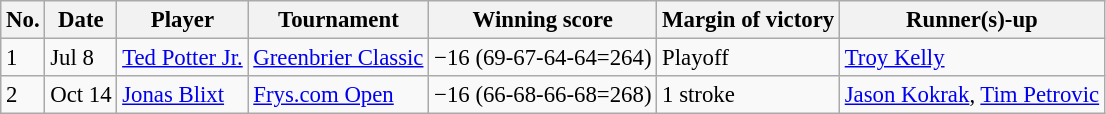<table class="wikitable" style="font-size:95%;">
<tr>
<th>No.</th>
<th>Date</th>
<th>Player</th>
<th>Tournament</th>
<th>Winning score</th>
<th>Margin of victory</th>
<th>Runner(s)-up</th>
</tr>
<tr>
<td>1</td>
<td>Jul 8</td>
<td> <a href='#'>Ted Potter Jr.</a></td>
<td><a href='#'>Greenbrier Classic</a></td>
<td>−16 (69-67-64-64=264)</td>
<td>Playoff</td>
<td> <a href='#'>Troy Kelly</a></td>
</tr>
<tr>
<td>2</td>
<td>Oct 14</td>
<td> <a href='#'>Jonas Blixt</a></td>
<td><a href='#'>Frys.com Open</a></td>
<td>−16 (66-68-66-68=268)</td>
<td>1 stroke</td>
<td> <a href='#'>Jason Kokrak</a>,  <a href='#'>Tim Petrovic</a></td>
</tr>
</table>
